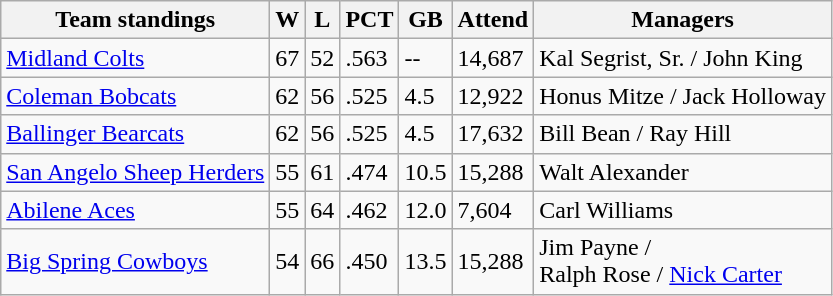<table class="wikitable">
<tr>
<th>Team standings</th>
<th>W</th>
<th>L</th>
<th>PCT</th>
<th>GB</th>
<th>Attend</th>
<th>Managers</th>
</tr>
<tr>
<td><a href='#'>Midland Colts</a></td>
<td>67</td>
<td>52</td>
<td>.563</td>
<td>--</td>
<td>14,687</td>
<td>Kal Segrist, Sr. / John King</td>
</tr>
<tr>
<td><a href='#'>Coleman Bobcats</a></td>
<td>62</td>
<td>56</td>
<td>.525</td>
<td>4.5</td>
<td>12,922</td>
<td>Honus Mitze / Jack Holloway</td>
</tr>
<tr>
<td><a href='#'>Ballinger Bearcats</a></td>
<td>62</td>
<td>56</td>
<td>.525</td>
<td>4.5</td>
<td>17,632</td>
<td>Bill Bean / Ray Hill</td>
</tr>
<tr>
<td><a href='#'>San Angelo Sheep Herders</a></td>
<td>55</td>
<td>61</td>
<td>.474</td>
<td>10.5</td>
<td>15,288</td>
<td>Walt Alexander</td>
</tr>
<tr>
<td><a href='#'>Abilene Aces</a></td>
<td>55</td>
<td>64</td>
<td>.462</td>
<td>12.0</td>
<td>7,604</td>
<td>Carl Williams</td>
</tr>
<tr>
<td><a href='#'>Big Spring Cowboys</a></td>
<td>54</td>
<td>66</td>
<td>.450</td>
<td>13.5</td>
<td>15,288</td>
<td>Jim Payne /<br> Ralph Rose / <a href='#'>Nick Carter</a></td>
</tr>
</table>
